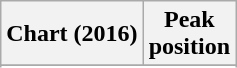<table Class="wikitable sortable plainrowheaders">
<tr>
<th align="left">Chart (2016)</th>
<th style="text-align:center;">Peak<br>position</th>
</tr>
<tr>
</tr>
<tr>
</tr>
<tr>
</tr>
<tr>
</tr>
<tr>
</tr>
</table>
